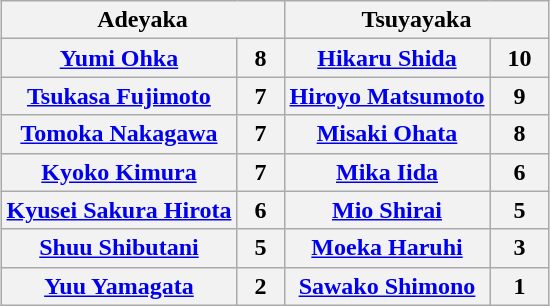<table class="wikitable" style="margin: 1em auto 1em auto">
<tr>
<th colspan="2">Adeyaka</th>
<th colspan="2">Tsuyayaka</th>
</tr>
<tr>
<th><a href='#'>Yumi Ohka</a></th>
<th>  8  </th>
<th><a href='#'>Hikaru Shida</a></th>
<th>  10  </th>
</tr>
<tr>
<th><a href='#'>Tsukasa Fujimoto</a></th>
<th>7</th>
<th><a href='#'>Hiroyo Matsumoto</a></th>
<th>9</th>
</tr>
<tr>
<th><a href='#'>Tomoka Nakagawa</a></th>
<th>7</th>
<th><a href='#'>Misaki Ohata</a></th>
<th>8</th>
</tr>
<tr>
<th><a href='#'>Kyoko Kimura</a></th>
<th>7</th>
<th><a href='#'>Mika Iida</a></th>
<th>6</th>
</tr>
<tr>
<th><a href='#'>Kyusei Sakura Hirota</a></th>
<th>6</th>
<th><a href='#'>Mio Shirai</a></th>
<th>5</th>
</tr>
<tr>
<th><a href='#'>Shuu Shibutani</a></th>
<th>5</th>
<th><a href='#'>Moeka Haruhi</a></th>
<th>3</th>
</tr>
<tr>
<th><a href='#'>Yuu Yamagata</a></th>
<th>2</th>
<th><a href='#'>Sawako Shimono</a></th>
<th>1</th>
</tr>
</table>
